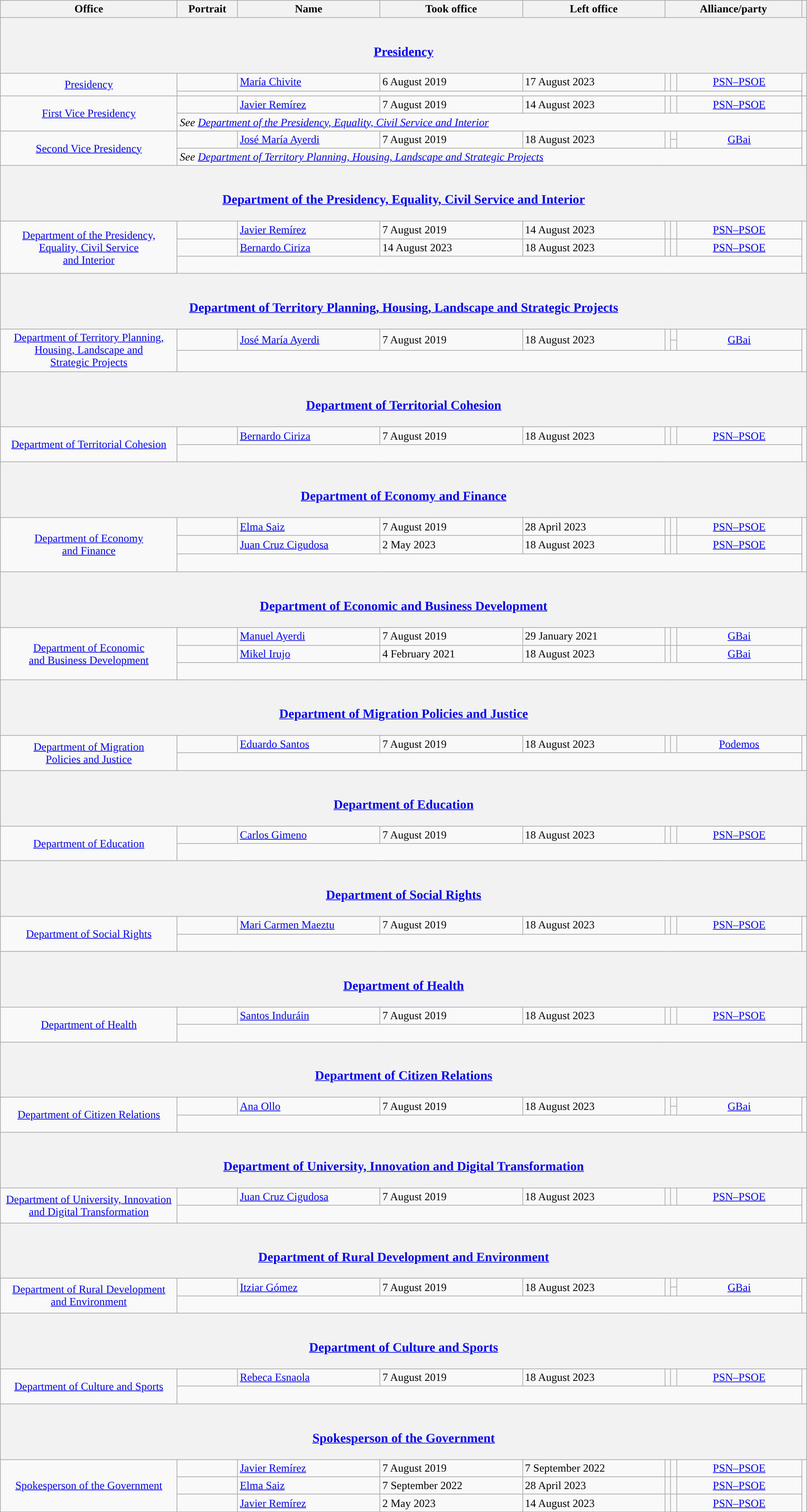<table class="wikitable" style="line-height:18px;">
<tr>
<th scope="col">Office<br></th>
<th scope="col">Portrait</th>
<th scope="col">Name</th>
<th scope="col">Took office</th>
<th scope="col">Left office</th>
<th colspan="3" scope="col">Alliance/party</th>
<th></th>
</tr>
<tr>
<th colspan="9"><br><h3><a href='#'>Presidency</a></h3></th>
</tr>
<tr>
<td align="center" rowspan="2" width="250"><a href='#'>Presidency</a><br></td>
<td width="80"></td>
<td width="200"><a href='#'>María Chivite</a></td>
<td width="200">6 August 2019</td>
<td width="200">17 August 2023</td>
<td width="1" style="color:inherit;background-color:"></td>
<td width="1" style="background-color:"></td>
<td width="175" align="center"><a href='#'>PSN–PSOE</a></td>
<td align="center" rowspan="2"></td>
</tr>
<tr>
<td colspan="7"></td>
</tr>
<tr>
<td align="center" rowspan="2"><a href='#'>First Vice Presidency</a><br></td>
<td></td>
<td><a href='#'>Javier Remírez</a></td>
<td>7 August 2019</td>
<td>14 August 2023<br></td>
<td style="color:inherit;background-color:"></td>
<td style="background-color:"></td>
<td align="center"><a href='#'>PSN–PSOE</a></td>
<td align="center" rowspan="2"></td>
</tr>
<tr>
<td colspan="7"><em>See <a href='#'>Department of the Presidency, Equality, Civil Service and Interior</a></em></td>
</tr>
<tr>
<td align="center" rowspan="3"><a href='#'>Second Vice Presidency</a><br></td>
<td rowspan="2"></td>
<td rowspan="2"><a href='#'>José María Ayerdi</a></td>
<td rowspan="2">7 August 2019</td>
<td rowspan="2">18 August 2023</td>
<td rowspan="2" style="color:inherit;background-color:"></td>
<td style="color:inherit;background-color:"></td>
<td align="center" rowspan="2"><a href='#'>GBai</a><br></td>
<td align="center" rowspan="3"></td>
</tr>
<tr>
<td style="color:inherit;background-color:"></td>
</tr>
<tr>
<td colspan="7"><em>See <a href='#'>Department of Territory Planning, Housing, Landscape and Strategic Projects</a></em></td>
</tr>
<tr>
<th colspan="9"><br><h3><a href='#'>Department of the Presidency, Equality, Civil Service and Interior</a></h3></th>
</tr>
<tr>
<td align="center" rowspan="3"><a href='#'>Department of the Presidency,<br>Equality, Civil Service<br>and Interior</a><br></td>
<td></td>
<td><a href='#'>Javier Remírez</a></td>
<td>7 August 2019</td>
<td>14 August 2023<br></td>
<td style="color:inherit;background-color:"></td>
<td style="background-color:"></td>
<td align="center"><a href='#'>PSN–PSOE</a></td>
<td align="center" rowspan="3"><br><br></td>
</tr>
<tr>
<td></td>
<td><a href='#'>Bernardo Ciriza</a><br></td>
<td>14 August 2023</td>
<td>18 August 2023</td>
<td style="color:inherit;background-color:"></td>
<td style="background-color:"></td>
<td align="center"><a href='#'>PSN–PSOE</a></td>
</tr>
<tr>
<td colspan="7"><br></td>
</tr>
<tr>
<th colspan="9"><br><h3><a href='#'>Department of Territory Planning, Housing, Landscape and Strategic Projects</a></h3></th>
</tr>
<tr>
<td align="center" rowspan="3"><a href='#'>Department of Territory Planning,<br>Housing, Landscape and<br>Strategic Projects</a><br></td>
<td rowspan="2"></td>
<td rowspan="2"><a href='#'>José María Ayerdi</a></td>
<td rowspan="2">7 August 2019</td>
<td rowspan="2">18 August 2023</td>
<td rowspan="2" style="color:inherit;background-color:"></td>
<td style="color:inherit;background-color:"></td>
<td align="center" rowspan="2"><a href='#'>GBai</a><br></td>
<td align="center" rowspan="3"><br></td>
</tr>
<tr>
<td style="color:inherit;background-color:"></td>
</tr>
<tr>
<td colspan="7"><br></td>
</tr>
<tr>
<th colspan="9"><br><h3><a href='#'>Department of Territorial Cohesion</a></h3></th>
</tr>
<tr>
<td align="center" rowspan="2"><a href='#'>Department of Territorial Cohesion</a><br></td>
<td></td>
<td><a href='#'>Bernardo Ciriza</a></td>
<td>7 August 2019</td>
<td>18 August 2023</td>
<td style="color:inherit;background-color:"></td>
<td style="background-color:"></td>
<td align="center"><a href='#'>PSN–PSOE</a></td>
<td align="center" rowspan="2"><br><br></td>
</tr>
<tr>
<td colspan="7"><br></td>
</tr>
<tr>
<th colspan="9"><br><h3><a href='#'>Department of Economy and Finance</a></h3></th>
</tr>
<tr>
<td align="center" rowspan="3"><a href='#'>Department of Economy<br>and Finance</a><br></td>
<td></td>
<td><a href='#'>Elma Saiz</a></td>
<td>7 August 2019</td>
<td>28 April 2023<br></td>
<td style="color:inherit;background-color:"></td>
<td style="background-color:"></td>
<td align="center"><a href='#'>PSN–PSOE</a></td>
<td align="center" rowspan="3"><br><br><br><br></td>
</tr>
<tr>
<td></td>
<td><a href='#'>Juan Cruz Cigudosa</a><br></td>
<td>2 May 2023</td>
<td>18 August 2023</td>
<td style="color:inherit;background-color:"></td>
<td style="background-color:"></td>
<td align="center"><a href='#'>PSN–PSOE</a></td>
</tr>
<tr>
<td colspan="7"><br>

</td>
</tr>
<tr>
<th colspan="9"><br><h3><a href='#'>Department of Economic and Business Development</a></h3></th>
</tr>
<tr>
<td align="center" rowspan="3"><a href='#'>Department of Economic<br>and Business Development</a><br></td>
<td></td>
<td><a href='#'>Manuel Ayerdi</a></td>
<td>7 August 2019</td>
<td>29 January 2021<br></td>
<td style="color:inherit;background-color:"></td>
<td style="background-color:"></td>
<td align="center"><a href='#'>GBai</a><br></td>
<td align="center" rowspan="3"><br><br></td>
</tr>
<tr>
<td></td>
<td><a href='#'>Mikel Irujo</a></td>
<td>4 February 2021</td>
<td>18 August 2023</td>
<td style="color:inherit;background-color:"></td>
<td style="background-color:"></td>
<td align="center"><a href='#'>GBai</a><br></td>
</tr>
<tr>
<td colspan="7"><br></td>
</tr>
<tr>
<th colspan="9"><br><h3><a href='#'>Department of Migration Policies and Justice</a></h3></th>
</tr>
<tr>
<td align="center" rowspan="2"><a href='#'>Department of Migration<br>Policies and Justice</a><br></td>
<td></td>
<td><a href='#'>Eduardo Santos</a></td>
<td>7 August 2019</td>
<td>18 August 2023</td>
<td style="color:inherit;background-color:"></td>
<td style="background-color:"></td>
<td align="center"><a href='#'>Podemos</a></td>
<td align="center" rowspan="2"><br></td>
</tr>
<tr>
<td colspan="7"><br></td>
</tr>
<tr>
<th colspan="9"><br><h3><a href='#'>Department of Education</a></h3></th>
</tr>
<tr>
<td align="center" rowspan="2"><a href='#'>Department of Education</a><br></td>
<td></td>
<td><a href='#'>Carlos Gimeno</a></td>
<td>7 August 2019</td>
<td>18 August 2023</td>
<td style="color:inherit;background-color:"></td>
<td style="background-color:"></td>
<td align="center"><a href='#'>PSN–PSOE</a></td>
<td align="center" rowspan="2"><br></td>
</tr>
<tr>
<td colspan="7"><br></td>
</tr>
<tr>
<th colspan="9"><br><h3><a href='#'>Department of Social Rights</a></h3></th>
</tr>
<tr>
<td align="center" rowspan="2"><a href='#'>Department of Social Rights</a><br></td>
<td></td>
<td><a href='#'>Mari Carmen Maeztu</a></td>
<td>7 August 2019</td>
<td>18 August 2023</td>
<td style="color:inherit;background-color:"></td>
<td style="background-color:"></td>
<td align="center"><a href='#'>PSN–PSOE</a></td>
<td align="center" rowspan="2"><br></td>
</tr>
<tr>
<td colspan="7"><br></td>
</tr>
<tr>
<th colspan="9"><br><h3><a href='#'>Department of Health</a></h3></th>
</tr>
<tr>
<td align="center" rowspan="2"><a href='#'>Department of Health</a><br></td>
<td></td>
<td><a href='#'>Santos Induráin</a></td>
<td>7 August 2019</td>
<td>18 August 2023</td>
<td style="color:inherit;background-color:"></td>
<td style="background-color:"></td>
<td align="center"><a href='#'>PSN–PSOE</a><br></td>
<td align="center" rowspan="2"><br></td>
</tr>
<tr>
<td colspan="7"><br></td>
</tr>
<tr>
<th colspan="9"><br><h3><a href='#'>Department of Citizen Relations</a></h3></th>
</tr>
<tr>
<td align="center" rowspan="3"><a href='#'>Department of Citizen Relations</a><br></td>
<td rowspan="2"></td>
<td rowspan="2"><a href='#'>Ana Ollo</a></td>
<td rowspan="2">7 August 2019</td>
<td rowspan="2">18 August 2023</td>
<td rowspan="2" style="color:inherit;background-color:"></td>
<td style="color:inherit;background-color:"></td>
<td align="center" rowspan="2"><a href='#'>GBai</a><br></td>
<td align="center" rowspan="3"><br></td>
</tr>
<tr>
<td style="color:inherit;background-color:"></td>
</tr>
<tr>
<td colspan="7"><br></td>
</tr>
<tr>
<th colspan="9"><br><h3><a href='#'>Department of University, Innovation and Digital Transformation</a></h3></th>
</tr>
<tr>
<td align="center" rowspan="2"><a href='#'>Department of University, Innovation<br>and Digital Transformation</a><br></td>
<td></td>
<td><a href='#'>Juan Cruz Cigudosa</a></td>
<td>7 August 2019</td>
<td>18 August 2023</td>
<td style="color:inherit;background-color:"></td>
<td style="background-color:"></td>
<td align="center"><a href='#'>PSN–PSOE</a></td>
<td align="center" rowspan="2"><br><br></td>
</tr>
<tr>
<td colspan="7"><br></td>
</tr>
<tr>
<th colspan="9"><br><h3><a href='#'>Department of Rural Development and Environment</a></h3></th>
</tr>
<tr>
<td align="center" rowspan="3"><a href='#'>Department of Rural Development<br>and Environment</a><br></td>
<td rowspan="2"></td>
<td rowspan="2"><a href='#'>Itziar Gómez</a></td>
<td rowspan="2">7 August 2019</td>
<td rowspan="2">18 August 2023</td>
<td rowspan="2" style="color:inherit;background-color:"></td>
<td style="color:inherit;background-color:"></td>
<td align="center" rowspan="2"><a href='#'>GBai</a><br></td>
<td align="center" rowspan="3"><br></td>
</tr>
<tr>
<td style="color:inherit;background-color:"></td>
</tr>
<tr>
<td colspan="7"><br></td>
</tr>
<tr>
<th colspan="9"><br><h3><a href='#'>Department of Culture and Sports</a></h3></th>
</tr>
<tr>
<td align="center" rowspan="2"><a href='#'>Department of Culture and Sports</a><br></td>
<td></td>
<td><a href='#'>Rebeca Esnaola</a></td>
<td>7 August 2019</td>
<td>18 August 2023</td>
<td style="color:inherit;background-color:"></td>
<td style="background-color:"></td>
<td align="center"><a href='#'>PSN–PSOE</a><br></td>
<td align="center" rowspan="2"><br></td>
</tr>
<tr>
<td colspan="7"><br></td>
</tr>
<tr>
<th colspan="9"><br><h3><a href='#'>Spokesperson of the Government</a></h3></th>
</tr>
<tr>
<td align="center" rowspan="3"><a href='#'>Spokesperson of the Government</a><br></td>
<td></td>
<td><a href='#'>Javier Remírez</a></td>
<td>7 August 2019</td>
<td>7 September 2022</td>
<td style="color:inherit;background-color:"></td>
<td style="background-color:"></td>
<td align="center"><a href='#'>PSN–PSOE</a></td>
<td align="center" rowspan="3"></td>
</tr>
<tr>
<td></td>
<td><a href='#'>Elma Saiz</a></td>
<td>7 September 2022</td>
<td>28 April 2023<br></td>
<td style="color:inherit;background-color:"></td>
<td style="background-color:"></td>
<td align="center"><a href='#'>PSN–PSOE</a></td>
</tr>
<tr>
<td></td>
<td><a href='#'>Javier Remírez</a></td>
<td>2 May 2023</td>
<td>14 August 2023<br></td>
<td style="color:inherit;background-color:"></td>
<td style="background-color:"></td>
<td align="center"><a href='#'>PSN–PSOE</a></td>
</tr>
</table>
